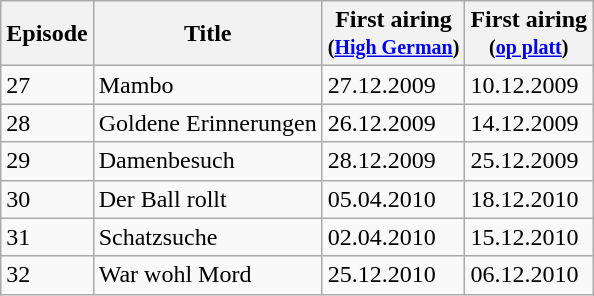<table class="wikitable">
<tr>
<th>Episode</th>
<th>Title</th>
<th>First airing<br><small>(<a href='#'>High German</a>)</small></th>
<th>First airing<br><small>(<a href='#'>op platt</a>)</small></th>
</tr>
<tr>
<td>27</td>
<td>Mambo</td>
<td>27.12.2009</td>
<td>10.12.2009</td>
</tr>
<tr>
<td>28</td>
<td>Goldene Erinnerungen</td>
<td>26.12.2009</td>
<td>14.12.2009</td>
</tr>
<tr>
<td>29</td>
<td>Damenbesuch</td>
<td>28.12.2009</td>
<td>25.12.2009</td>
</tr>
<tr>
<td>30</td>
<td>Der Ball rollt</td>
<td>05.04.2010</td>
<td>18.12.2010</td>
</tr>
<tr>
<td>31</td>
<td>Schatzsuche</td>
<td>02.04.2010</td>
<td>15.12.2010</td>
</tr>
<tr>
<td>32</td>
<td>War wohl Mord</td>
<td>25.12.2010</td>
<td>06.12.2010</td>
</tr>
</table>
